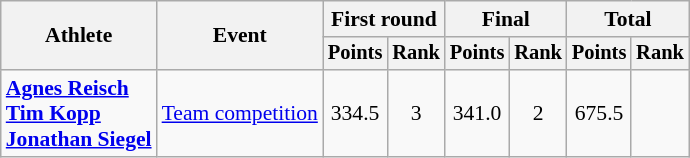<table class="wikitable" style="font-size:90%">
<tr>
<th rowspan=2>Athlete</th>
<th rowspan=2>Event</th>
<th colspan=2>First round</th>
<th colspan=2>Final</th>
<th colspan=2>Total</th>
</tr>
<tr style="font-size:95%">
<th>Points</th>
<th>Rank</th>
<th>Points</th>
<th>Rank</th>
<th>Points</th>
<th>Rank</th>
</tr>
<tr align=center>
<td align=left><strong><a href='#'>Agnes Reisch</a><br><a href='#'>Tim Kopp</a><br><a href='#'>Jonathan Siegel</a></strong></td>
<td align=left><a href='#'>Team competition</a></td>
<td>334.5</td>
<td>3</td>
<td>341.0</td>
<td>2</td>
<td>675.5</td>
<td></td>
</tr>
</table>
